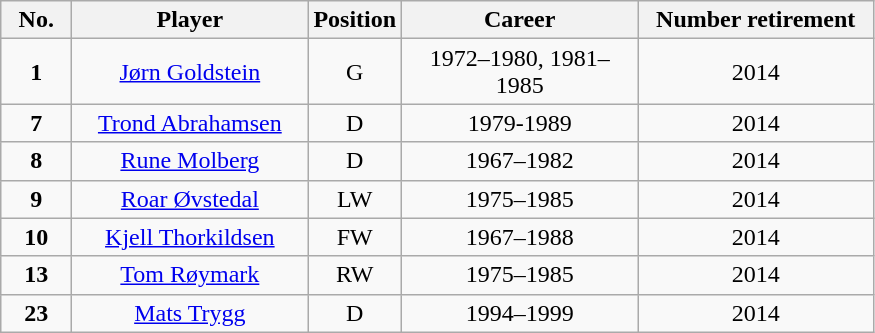<table class="wikitable sortable" style="text-align:center">
<tr>
<th width=40px>No.</th>
<th width=150px>Player</th>
<th width=40px>Position</th>
<th width=150px>Career</th>
<th width=150px>Number retirement</th>
</tr>
<tr>
<td><strong>1</strong></td>
<td><a href='#'>Jørn Goldstein</a></td>
<td>G</td>
<td>1972–1980, 1981–1985</td>
<td>2014</td>
</tr>
<tr>
<td><strong>7</strong></td>
<td><a href='#'>Trond Abrahamsen</a></td>
<td>D</td>
<td>1979-1989</td>
<td>2014</td>
</tr>
<tr>
<td><strong>8</strong></td>
<td><a href='#'>Rune Molberg</a></td>
<td>D</td>
<td>1967–1982</td>
<td>2014</td>
</tr>
<tr>
<td><strong>9</strong></td>
<td><a href='#'>Roar Øvstedal</a></td>
<td>LW</td>
<td>1975–1985</td>
<td>2014</td>
</tr>
<tr>
<td><strong>10</strong></td>
<td><a href='#'>Kjell Thorkildsen</a></td>
<td>FW</td>
<td>1967–1988</td>
<td>2014</td>
</tr>
<tr>
<td><strong>13</strong></td>
<td><a href='#'>Tom Røymark</a></td>
<td>RW</td>
<td>1975–1985</td>
<td>2014</td>
</tr>
<tr>
<td><strong>23</strong></td>
<td><a href='#'>Mats Trygg</a></td>
<td>D</td>
<td>1994–1999</td>
<td>2014</td>
</tr>
</table>
